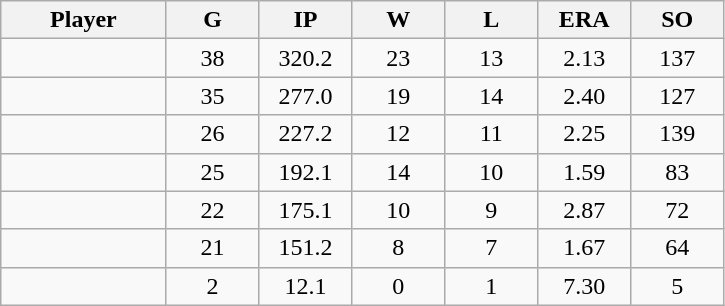<table class="wikitable sortable">
<tr>
<th bgcolor="#DDDDFF" width="16%">Player</th>
<th bgcolor="#DDDDFF" width="9%">G</th>
<th bgcolor="#DDDDFF" width="9%">IP</th>
<th bgcolor="#DDDDFF" width="9%">W</th>
<th bgcolor="#DDDDFF" width="9%">L</th>
<th bgcolor="#DDDDFF" width="9%">ERA</th>
<th bgcolor="#DDDDFF" width="9%">SO</th>
</tr>
<tr align="center">
<td></td>
<td>38</td>
<td>320.2</td>
<td>23</td>
<td>13</td>
<td>2.13</td>
<td>137</td>
</tr>
<tr align="center">
<td></td>
<td>35</td>
<td>277.0</td>
<td>19</td>
<td>14</td>
<td>2.40</td>
<td>127</td>
</tr>
<tr align="center">
<td></td>
<td>26</td>
<td>227.2</td>
<td>12</td>
<td>11</td>
<td>2.25</td>
<td>139</td>
</tr>
<tr align="center">
<td></td>
<td>25</td>
<td>192.1</td>
<td>14</td>
<td>10</td>
<td>1.59</td>
<td>83</td>
</tr>
<tr align="center">
<td></td>
<td>22</td>
<td>175.1</td>
<td>10</td>
<td>9</td>
<td>2.87</td>
<td>72</td>
</tr>
<tr align="center">
<td></td>
<td>21</td>
<td>151.2</td>
<td>8</td>
<td>7</td>
<td>1.67</td>
<td>64</td>
</tr>
<tr align="center">
<td></td>
<td>2</td>
<td>12.1</td>
<td>0</td>
<td>1</td>
<td>7.30</td>
<td>5</td>
</tr>
</table>
